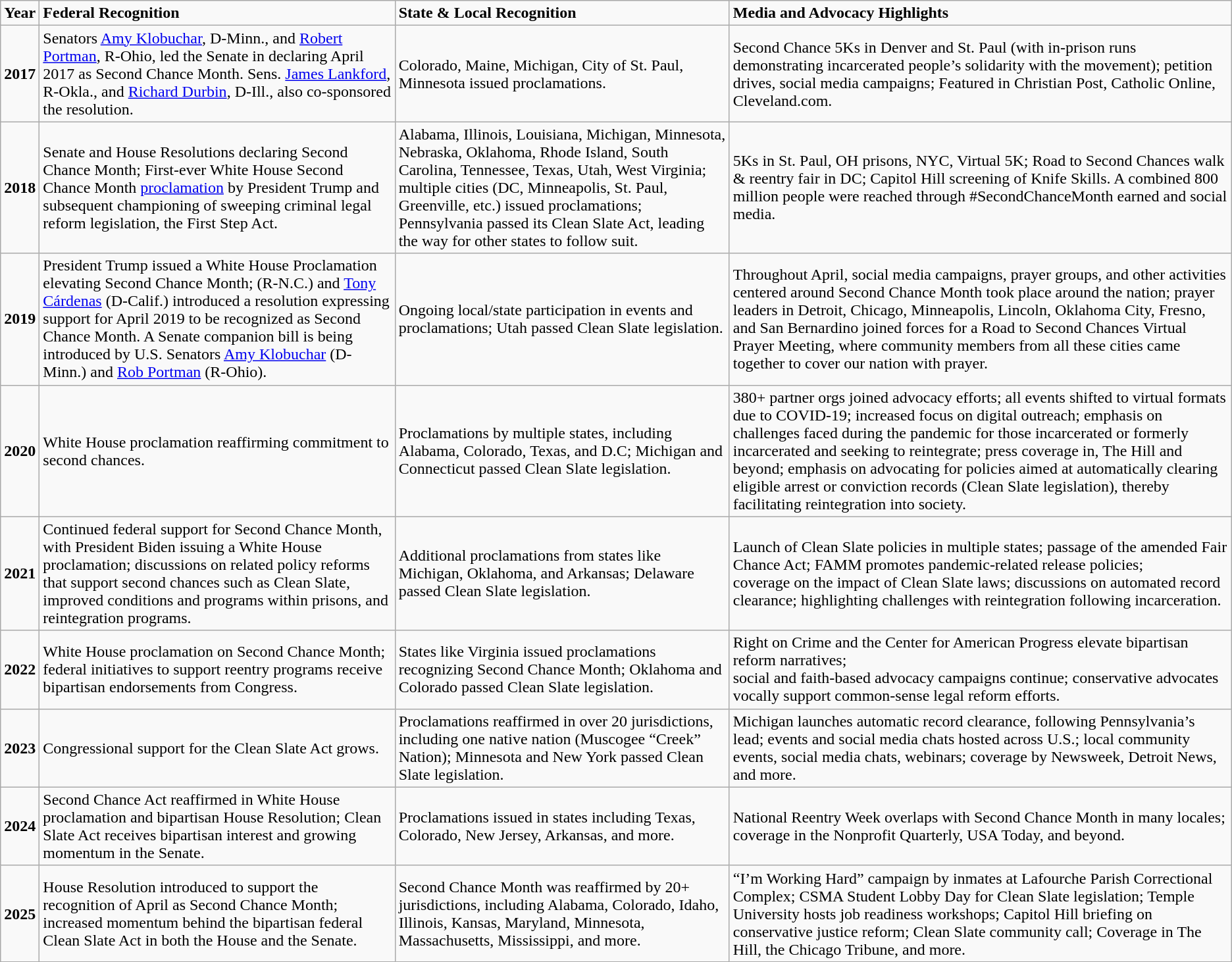<table class="wikitable">
<tr>
<td><strong>Year</strong></td>
<td><strong>Federal Recognition</strong></td>
<td><strong>State & Local Recognition</strong></td>
<td><strong>Media and Advocacy Highlights</strong></td>
</tr>
<tr>
<td><strong>2017</strong></td>
<td>Senators <a href='#'>Amy Klobuchar</a>, D-Minn., and <a href='#'>Robert Portman</a>, R-Ohio, led the Senate in declaring April 2017 as Second Chance Month. Sens. <a href='#'>James Lankford</a>, R-Okla., and <a href='#'>Richard Durbin</a>, D-Ill., also co-sponsored the resolution.</td>
<td>Colorado, Maine, Michigan, City of St. Paul, Minnesota issued proclamations.</td>
<td>Second Chance 5Ks in Denver and St. Paul (with in-prison runs demonstrating incarcerated people’s solidarity with the movement); petition drives, social media campaigns; Featured in Christian Post, Catholic Online, Cleveland.com.</td>
</tr>
<tr>
<td><strong>2018</strong></td>
<td>Senate and House Resolutions declaring Second Chance Month; First-ever White House Second Chance Month <a href='#'>proclamation</a> by President Trump and subsequent championing of sweeping criminal legal reform legislation, the First Step Act.</td>
<td>Alabama, Illinois, Louisiana, Michigan, Minnesota, Nebraska, Oklahoma, Rhode Island, South Carolina, Tennessee, Texas, Utah, West Virginia; multiple cities (DC, Minneapolis, St. Paul, Greenville, etc.) issued proclamations; Pennsylvania passed its Clean Slate Act, leading the way for other states to follow suit.</td>
<td>5Ks in St. Paul, OH prisons, NYC, Virtual 5K; Road to Second Chances walk & reentry fair in DC; Capitol Hill screening of Knife Skills. A combined 800 million people were reached through #SecondChanceMonth earned and social media.</td>
</tr>
<tr>
<td><strong>2019</strong></td>
<td>President Trump issued a White House Proclamation elevating Second Chance Month;  (R-N.C.) and <a href='#'>Tony Cárdenas</a> (D-Calif.) introduced a resolution expressing support for April 2019 to be recognized as Second Chance Month. A Senate companion bill is being introduced by U.S. Senators <a href='#'>Amy Klobuchar</a> (D-Minn.) and <a href='#'>Rob Portman</a> (R-Ohio).</td>
<td>Ongoing local/state participation in events and proclamations; Utah passed Clean Slate legislation.</td>
<td>Throughout April, social media campaigns, prayer groups, and other activities centered around Second Chance Month took place around the nation; prayer leaders in Detroit, Chicago, Minneapolis, Lincoln, Oklahoma City, Fresno, and San Bernardino joined forces for a Road to Second Chances Virtual Prayer Meeting, where community members from all these cities came together to cover our nation with prayer.</td>
</tr>
<tr>
<td><strong>2020</strong></td>
<td>White House proclamation reaffirming commitment to second chances.</td>
<td>Proclamations by multiple states, including Alabama, Colorado, Texas, and D.C; Michigan and Connecticut passed Clean Slate legislation.</td>
<td>380+ partner orgs joined advocacy efforts; all events shifted to virtual formats due to COVID-19; increased focus on digital outreach; emphasis on challenges faced during the pandemic for those incarcerated or formerly incarcerated and seeking to reintegrate; press coverage in, The Hill and beyond; emphasis on advocating for policies aimed at automatically clearing eligible arrest or conviction records (Clean Slate legislation), thereby facilitating reintegration into society.</td>
</tr>
<tr>
<td><strong>2021</strong></td>
<td>Continued federal support for Second Chance Month, with President Biden issuing a White House proclamation; discussions on related policy reforms that support second chances such as Clean Slate, improved conditions and programs within prisons, and reintegration programs.</td>
<td>Additional proclamations from states like Michigan, Oklahoma, and Arkansas; Delaware passed Clean Slate legislation.</td>
<td>Launch of Clean Slate policies in multiple states; passage of the amended Fair Chance Act; FAMM promotes pandemic-related release policies;<br>coverage on the impact of Clean Slate laws; discussions on automated record clearance; highlighting challenges with reintegration following incarceration.</td>
</tr>
<tr>
<td><strong>2022</strong></td>
<td>White House proclamation on Second Chance Month; federal initiatives to support reentry programs receive bipartisan endorsements from Congress.</td>
<td>States like Virginia issued proclamations recognizing Second Chance Month; Oklahoma and Colorado passed Clean Slate legislation.</td>
<td>Right on Crime and the Center for American Progress elevate bipartisan reform narratives;<br>social and faith-based advocacy campaigns continue; conservative advocates vocally support common-sense legal reform efforts.</td>
</tr>
<tr>
<td><strong>2023</strong></td>
<td>Congressional support for the Clean Slate Act grows.</td>
<td>Proclamations reaffirmed in over 20 jurisdictions, including one native nation (Muscogee “Creek” Nation); Minnesota and New York passed Clean Slate legislation.</td>
<td>Michigan launches automatic record clearance, following Pennsylvania’s lead; events and social media chats hosted across U.S.; local community events, social media chats, webinars; coverage by Newsweek, Detroit News, and more.</td>
</tr>
<tr>
<td><strong>2024</strong></td>
<td>Second Chance Act reaffirmed in White House proclamation and bipartisan House Resolution; Clean Slate Act receives bipartisan interest and growing momentum in the Senate.</td>
<td>Proclamations issued in states including Texas, Colorado, New Jersey, Arkansas, and more.</td>
<td>National Reentry Week overlaps with Second Chance Month in many locales; coverage in the Nonprofit Quarterly, USA Today, and beyond.</td>
</tr>
<tr>
<td><strong>2025</strong></td>
<td>House Resolution introduced to support the recognition of April as Second Chance Month; increased momentum behind the bipartisan federal Clean Slate Act in both the House and the Senate.</td>
<td>Second Chance Month was reaffirmed by 20+ jurisdictions, including Alabama, Colorado, Idaho, Illinois, Kansas, Maryland, Minnesota, Massachusetts, Mississippi, and more.</td>
<td>“I’m Working Hard” campaign by inmates at Lafourche Parish Correctional Complex; CSMA Student Lobby Day for Clean Slate legislation; Temple University hosts job readiness workshops; Capitol Hill briefing on conservative justice reform; Clean Slate community call; Coverage in The Hill, the Chicago Tribune, and more.</td>
</tr>
</table>
